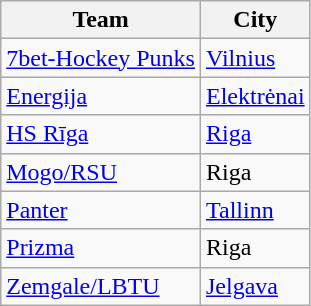<table class="wikitable sortable">
<tr>
<th>Team</th>
<th>City</th>
</tr>
<tr>
<td><a href='#'>7bet-Hockey Punks</a></td>
<td> <a href='#'>Vilnius</a></td>
</tr>
<tr>
<td><a href='#'>Energija</a></td>
<td> <a href='#'>Elektrėnai</a></td>
</tr>
<tr>
<td><a href='#'>HS Rīga</a></td>
<td> <a href='#'>Riga</a></td>
</tr>
<tr>
<td><a href='#'>Mogo/RSU</a></td>
<td> Riga</td>
</tr>
<tr>
<td><a href='#'>Panter</a></td>
<td> <a href='#'>Tallinn</a></td>
</tr>
<tr>
<td><a href='#'>Prizma</a></td>
<td> Riga</td>
</tr>
<tr>
<td><a href='#'>Zemgale/LBTU</a></td>
<td> <a href='#'>Jelgava</a></td>
</tr>
</table>
